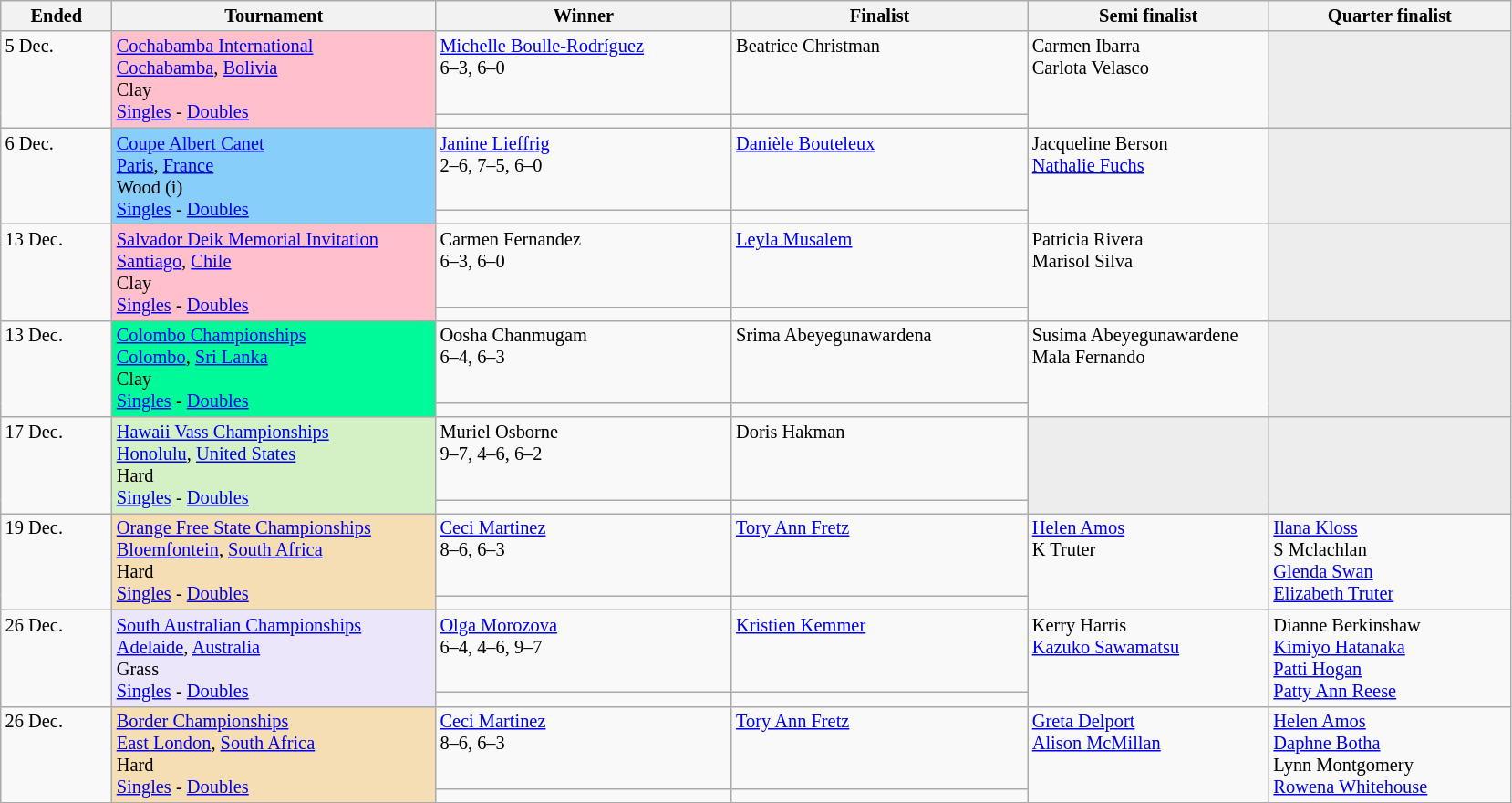<table class="wikitable" style="font-size:85%;">
<tr>
<th width="75">Ended</th>
<th width="230">Tournament</th>
<th width="210">Winner</th>
<th width="210">Finalist</th>
<th width="170">Semi finalist</th>
<th width="170">Quarter finalist</th>
</tr>
<tr valign=top>
<td rowspan=2>5 Dec.</td>
<td style="background:#FFC0CB;" rowspan=2><a href='#'>Cochabamba International</a><br><a href='#'>Cochabamba</a>, <a href='#'>Bolivia</a><br>Clay<br><a href='#'>Singles</a> - <a href='#'>Doubles</a></td>
<td> <a href='#'>Michelle Boulle-Rodríguez</a><br>6–3, 6–0</td>
<td> Beatrice Christman</td>
<td rowspan=2> Carmen Ibarra  <br> Carlota Velasco</td>
<td style="background:#ededed;" rowspan=2></td>
</tr>
<tr valign=top>
<td></td>
<td></td>
</tr>
<tr valign=top>
<td rowspan=2>6 Dec.</td>
<td style="background:#87CEFA;" rowspan=2><a href='#'>Coupe Albert Canet</a><br> <a href='#'>Paris</a>, <a href='#'>France</a><br>Wood (i)<br><a href='#'>Singles</a> - <a href='#'>Doubles</a></td>
<td> <a href='#'>Janine Lieffrig</a><br>2–6, 7–5, 6–0</td>
<td> <a href='#'>Danièle Bouteleux</a></td>
<td rowspan=2> Jacqueline Berson<br>  <a href='#'>Nathalie Fuchs</a></td>
<td style="background:#ededed;" rowspan=2></td>
</tr>
<tr valign=top>
<td></td>
<td></td>
</tr>
<tr valign=top>
<td rowspan=2>13 Dec.</td>
<td style="background:#FFC0CB;" rowspan=2><a href='#'>Salvador Deik Memorial Invitation</a><br><a href='#'>Santiago</a>, <a href='#'>Chile</a><br>Clay<br><a href='#'>Singles</a> - <a href='#'>Doubles</a></td>
<td> Carmen Fernandez<br>6–3, 6–0</td>
<td> <a href='#'>Leyla Musalem</a></td>
<td rowspan=2> Patricia Rivera  <br> Marisol Silva</td>
<td style="background:#ededed;" rowspan=2></td>
</tr>
<tr valign=top>
<td></td>
<td></td>
</tr>
<tr valign=top>
<td rowspan=2>13 Dec.</td>
<td style="background:#00FA9A;" rowspan=2><a href='#'>Colombo Championships</a><br><a href='#'>Colombo</a>, <a href='#'>Sri Lanka</a><br>Clay<br><a href='#'>Singles</a> - <a href='#'>Doubles</a></td>
<td> Oosha Chanmugam<br>6–4, 6–3</td>
<td> Srima Abeyegunawardena</td>
<td rowspan=2> Susima Abeyegunawardene<br> Mala Fernando</td>
<td style="background:#ededed;" rowspan=2></td>
</tr>
<tr valign=top>
<td></td>
<td></td>
</tr>
<tr valign=top>
<td rowspan=2>17 Dec.</td>
<td style="background:#D4F1C5;" rowspan=2><a href='#'>Hawaii Vass Championships</a><br><a href='#'>Honolulu</a>, <a href='#'>United States</a><br>Hard<br><a href='#'>Singles</a> - <a href='#'>Doubles</a></td>
<td> Muriel Osborne<br>9–7, 4–6, 6–2</td>
<td>  Doris Hakman</td>
<td style="background:#ededed;" rowspan=2></td>
<td style="background:#ededed;" rowspan=2></td>
</tr>
<tr valign=top>
<td></td>
<td></td>
</tr>
<tr valign=top>
<td rowspan=2>19 Dec.</td>
<td style="background:#F5DEB3;" rowspan=2><a href='#'>Orange Free State Championships</a><br> <a href='#'>Bloemfontein</a>, <a href='#'>South Africa</a><br>Hard<br><a href='#'>Singles</a> - <a href='#'>Doubles</a></td>
<td> <a href='#'>Ceci Martinez</a> <br>8–6, 6–3</td>
<td> <a href='#'>Tory Ann Fretz</a></td>
<td rowspan=2> <a href='#'>Helen Amos</a> <br> K Truter</td>
<td rowspan=2> <a href='#'>Ilana Kloss</a> <br>  	S Mclachlan  <br>  <a href='#'>Glenda Swan</a>  <br>   <a href='#'>Elizabeth Truter</a></td>
</tr>
<tr valign=top>
<td></td>
<td></td>
</tr>
<tr valign=top>
<td rowspan=2>26 Dec.</td>
<td style="background:#ebe6fa;" rowspan=2><a href='#'>South Australian Championships</a><br><a href='#'>Adelaide</a>, <a href='#'>Australia</a><br>Grass<br><a href='#'>Singles</a> - <a href='#'>Doubles</a></td>
<td> <a href='#'>Olga Morozova</a><br>6–4, 4–6, 9–7</td>
<td> <a href='#'>Kristien Kemmer</a></td>
<td rowspan=2> Kerry Harris<br> <a href='#'>Kazuko Sawamatsu</a></td>
<td rowspan=2> Dianne Berkinshaw <br> <a href='#'>Kimiyo Hatanaka</a><br> <a href='#'>Patti Hogan</a> <br> <a href='#'>Patty Ann Reese</a></td>
</tr>
<tr valign=top>
<td></td>
<td></td>
</tr>
<tr valign=top>
<td rowspan=2>26 Dec.</td>
<td style="background:#F5DEB3;" rowspan=2><a href='#'>Border Championships</a><br><a href='#'>East London</a>, <a href='#'>South Africa</a><br>Hard<br><a href='#'>Singles</a> - <a href='#'>Doubles</a></td>
<td> <a href='#'>Ceci Martinez</a> <br>8–6, 6–3</td>
<td> <a href='#'>Tory Ann Fretz</a></td>
<td rowspan=2> <a href='#'>Greta Delport</a> <br> <a href='#'>Alison McMillan</a></td>
<td rowspan=2> <a href='#'>Helen Amos</a> <br>  <a href='#'>Daphne Botha</a> <br> Lynn Montgomery  <br>  <a href='#'>Rowena Whitehouse</a></td>
</tr>
<tr valign=top>
<td></td>
<td></td>
</tr>
<tr valign=top>
</tr>
</table>
